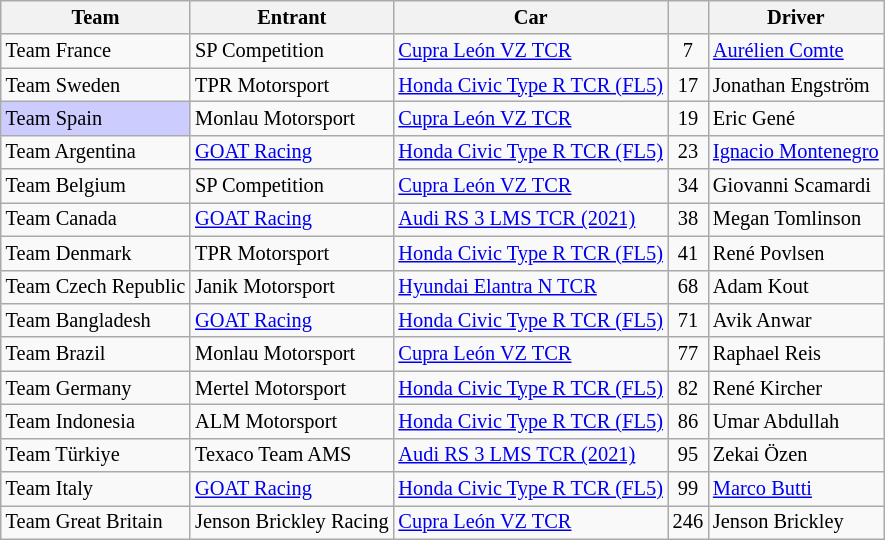<table class="wikitable size" style="font-size:85%">
<tr>
<th>Team</th>
<th>Entrant</th>
<th>Car</th>
<th></th>
<th>Driver</th>
</tr>
<tr>
<td> Team France</td>
<td> SP Competition</td>
<td><a href='#'>Cupra León VZ TCR</a></td>
<td align="center">7</td>
<td><a href='#'>Aurélien Comte</a></td>
</tr>
<tr>
<td> Team Sweden</td>
<td> TPR Motorsport</td>
<td><a href='#'>Honda Civic Type R TCR (FL5)</a></td>
<td align="center">17</td>
<td>Jonathan Engström</td>
</tr>
<tr>
<td style="background:#ccccff"> Team Spain</td>
<td> Monlau Motorsport</td>
<td><a href='#'>Cupra León VZ TCR</a></td>
<td align="center">19</td>
<td>Eric Gené</td>
</tr>
<tr>
<td> Team Argentina</td>
<td> <a href='#'>GOAT Racing</a></td>
<td><a href='#'>Honda Civic Type R TCR (FL5)</a></td>
<td align="center">23</td>
<td><a href='#'>Ignacio Montenegro</a></td>
</tr>
<tr>
<td> Team Belgium</td>
<td> SP Competition</td>
<td><a href='#'>Cupra León VZ TCR</a></td>
<td align="center">34</td>
<td>Giovanni Scamardi</td>
</tr>
<tr>
<td> Team Canada</td>
<td> <a href='#'>GOAT Racing</a></td>
<td><a href='#'>Audi RS 3 LMS TCR (2021)</a></td>
<td align="center">38</td>
<td>Megan Tomlinson</td>
</tr>
<tr>
<td> Team Denmark</td>
<td> TPR Motorsport</td>
<td><a href='#'>Honda Civic Type R TCR (FL5)</a></td>
<td align="center">41</td>
<td>René Povlsen</td>
</tr>
<tr>
<td> Team Czech Republic</td>
<td> Janik Motorsport</td>
<td><a href='#'>Hyundai Elantra N TCR</a></td>
<td align="center">68</td>
<td>Adam Kout</td>
</tr>
<tr>
<td> Team Bangladesh</td>
<td> <a href='#'>GOAT Racing</a></td>
<td><a href='#'>Honda Civic Type R TCR (FL5)</a></td>
<td align="center">71</td>
<td>Avik Anwar</td>
</tr>
<tr>
<td> Team Brazil</td>
<td> Monlau Motorsport</td>
<td><a href='#'>Cupra León VZ TCR</a></td>
<td align="center">77</td>
<td>Raphael Reis</td>
</tr>
<tr>
<td> Team Germany</td>
<td> Mertel Motorsport</td>
<td><a href='#'>Honda Civic Type R TCR (FL5)</a></td>
<td align="center">82</td>
<td>René Kircher</td>
</tr>
<tr>
<td> Team Indonesia</td>
<td> ALM Motorsport</td>
<td><a href='#'>Honda Civic Type R TCR (FL5)</a></td>
<td align="center">86</td>
<td>Umar Abdullah</td>
</tr>
<tr>
<td> Team Türkiye</td>
<td> Texaco Team AMS</td>
<td><a href='#'>Audi RS 3 LMS TCR (2021)</a></td>
<td align="center">95</td>
<td>Zekai Özen</td>
</tr>
<tr>
<td> Team Italy</td>
<td> <a href='#'>GOAT Racing</a></td>
<td><a href='#'>Honda Civic Type R TCR (FL5)</a></td>
<td align="center">99</td>
<td><a href='#'>Marco Butti</a></td>
</tr>
<tr>
<td> Team Great Britain</td>
<td> Jenson Brickley Racing</td>
<td><a href='#'>Cupra León VZ TCR</a></td>
<td align="center">246</td>
<td>Jenson Brickley</td>
</tr>
</table>
